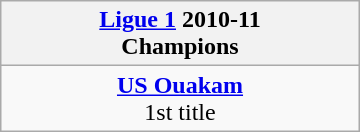<table class="wikitable" style="margin: 0 auto; width: 240px;">
<tr>
<th><a href='#'>Ligue 1</a> 2010-11<br>Champions</th>
</tr>
<tr>
<td align=center><strong><a href='#'>US Ouakam</a></strong><br>1st title</td>
</tr>
</table>
